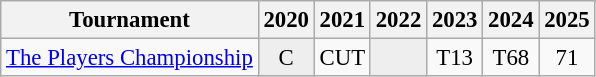<table class="wikitable" style="font-size:95%;text-align:center;">
<tr>
<th>Tournament</th>
<th>2020</th>
<th>2021</th>
<th>2022</th>
<th>2023</th>
<th>2024</th>
<th>2025</th>
</tr>
<tr>
<td align=left><a href='#'>The Players Championship</a></td>
<td style="background:#eeeeee;">C</td>
<td>CUT</td>
<td style="background:#eeeeee;"></td>
<td>T13</td>
<td>T68</td>
<td>71</td>
</tr>
</table>
